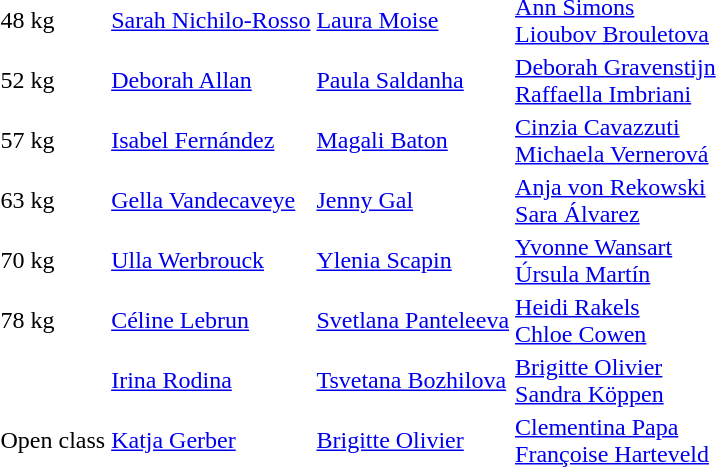<table>
<tr>
<td>48 kg</td>
<td> <a href='#'>Sarah Nichilo-Rosso</a></td>
<td> <a href='#'>Laura Moise</a></td>
<td> <a href='#'>Ann Simons</a> <br>  <a href='#'>Lioubov Brouletova</a></td>
</tr>
<tr>
<td>52 kg</td>
<td> <a href='#'>Deborah Allan</a></td>
<td> <a href='#'>Paula Saldanha</a></td>
<td> <a href='#'>Deborah Gravenstijn</a> <br>  <a href='#'>Raffaella Imbriani</a></td>
</tr>
<tr>
<td>57 kg</td>
<td> <a href='#'>Isabel Fernández</a></td>
<td> <a href='#'>Magali Baton</a></td>
<td> <a href='#'>Cinzia Cavazzuti</a> <br>  <a href='#'>Michaela Vernerová</a></td>
</tr>
<tr>
<td>63 kg</td>
<td> <a href='#'>Gella Vandecaveye</a></td>
<td> <a href='#'>Jenny Gal</a></td>
<td> <a href='#'>Anja von Rekowski</a> <br>  <a href='#'>Sara Álvarez</a></td>
</tr>
<tr>
<td>70 kg</td>
<td> <a href='#'>Ulla Werbrouck</a></td>
<td> <a href='#'>Ylenia Scapin</a></td>
<td> <a href='#'>Yvonne Wansart</a> <br>  <a href='#'>Úrsula Martín</a></td>
</tr>
<tr>
<td>78 kg</td>
<td> <a href='#'>Céline Lebrun</a></td>
<td> <a href='#'>Svetlana Panteleeva</a></td>
<td> <a href='#'>Heidi Rakels</a> <br>  <a href='#'>Chloe Cowen</a></td>
</tr>
<tr>
<td></td>
<td> <a href='#'>Irina Rodina</a></td>
<td> <a href='#'>Tsvetana Bozhilova</a></td>
<td> <a href='#'>Brigitte Olivier</a> <br>  <a href='#'>Sandra Köppen</a></td>
</tr>
<tr>
<td>Open class</td>
<td> <a href='#'>Katja Gerber</a></td>
<td> <a href='#'>Brigitte Olivier</a></td>
<td> <a href='#'>Clementina Papa</a> <br>  <a href='#'>Françoise Harteveld</a></td>
</tr>
</table>
